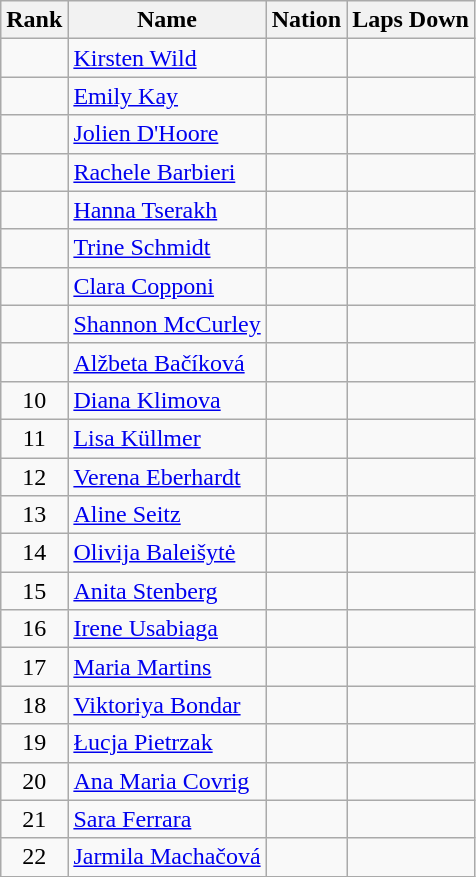<table class="wikitable sortable" style="text-align:center">
<tr>
<th>Rank</th>
<th>Name</th>
<th>Nation</th>
<th>Laps Down</th>
</tr>
<tr>
<td></td>
<td align="left"><a href='#'>Kirsten Wild</a></td>
<td align="left"></td>
<td></td>
</tr>
<tr>
<td></td>
<td align="left"><a href='#'>Emily Kay</a></td>
<td align="left"></td>
<td></td>
</tr>
<tr>
<td></td>
<td align="left"><a href='#'>Jolien D'Hoore</a></td>
<td align="left"></td>
<td></td>
</tr>
<tr>
<td></td>
<td align="left"><a href='#'>Rachele Barbieri</a></td>
<td align="left"></td>
<td></td>
</tr>
<tr>
<td></td>
<td align="left"><a href='#'>Hanna Tserakh</a></td>
<td align=left></td>
<td></td>
</tr>
<tr>
<td></td>
<td align="left"><a href='#'>Trine Schmidt</a></td>
<td align="left"></td>
<td></td>
</tr>
<tr>
<td></td>
<td align="left"><a href='#'>Clara Copponi</a></td>
<td align="left"></td>
<td></td>
</tr>
<tr>
<td></td>
<td align="left"><a href='#'>Shannon McCurley</a></td>
<td align="left"></td>
<td></td>
</tr>
<tr>
<td></td>
<td align="left"><a href='#'>Alžbeta Bačíková</a></td>
<td align="left"></td>
<td></td>
</tr>
<tr>
<td>10</td>
<td align="left"><a href='#'>Diana Klimova</a></td>
<td align="left"></td>
<td></td>
</tr>
<tr>
<td>11</td>
<td align="left"><a href='#'>Lisa Küllmer</a></td>
<td align="left"></td>
<td></td>
</tr>
<tr>
<td>12</td>
<td align="left"><a href='#'>Verena Eberhardt</a></td>
<td align="left"></td>
<td></td>
</tr>
<tr>
<td>13</td>
<td align="left"><a href='#'>Aline Seitz</a></td>
<td align="left"></td>
<td></td>
</tr>
<tr>
<td>14</td>
<td align="left"><a href='#'>Olivija Baleišytė</a></td>
<td align="left"></td>
<td></td>
</tr>
<tr>
<td>15</td>
<td align="left"><a href='#'>Anita Stenberg</a></td>
<td align="left"></td>
<td></td>
</tr>
<tr>
<td>16</td>
<td align="left"><a href='#'>Irene Usabiaga</a></td>
<td align="left"></td>
<td></td>
</tr>
<tr>
<td>17</td>
<td align="left"><a href='#'>Maria Martins</a></td>
<td align="left"></td>
<td></td>
</tr>
<tr>
<td>18</td>
<td align="left"><a href='#'>Viktoriya Bondar</a></td>
<td align="left"></td>
<td></td>
</tr>
<tr>
<td>19</td>
<td align="left"><a href='#'>Łucja Pietrzak</a></td>
<td align="left"></td>
<td></td>
</tr>
<tr>
<td>20</td>
<td align="left"><a href='#'>Ana Maria Covrig</a></td>
<td align="left"></td>
<td></td>
</tr>
<tr>
<td>21</td>
<td align="left"><a href='#'>Sara Ferrara</a></td>
<td align="left"></td>
<td></td>
</tr>
<tr>
<td>22</td>
<td align="left"><a href='#'>Jarmila Machačová</a></td>
<td align="left"></td>
<td></td>
</tr>
</table>
